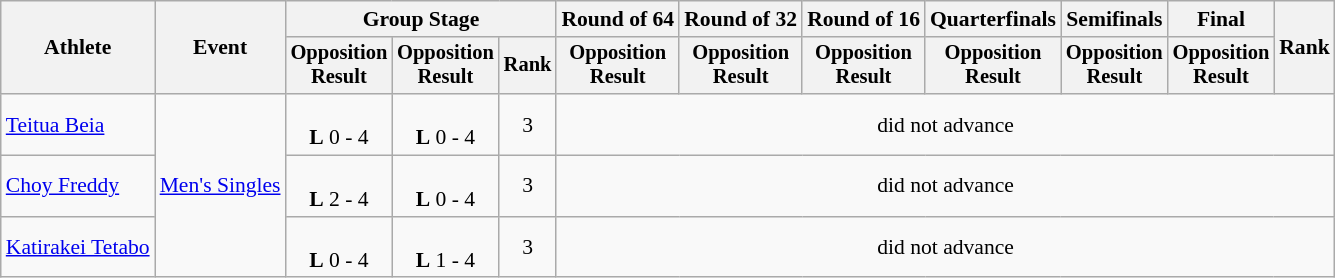<table class="wikitable" style="font-size:90%">
<tr>
<th rowspan=2>Athlete</th>
<th rowspan=2>Event</th>
<th colspan=3>Group Stage</th>
<th>Round of 64</th>
<th>Round of 32</th>
<th>Round of 16</th>
<th>Quarterfinals</th>
<th>Semifinals</th>
<th>Final</th>
<th rowspan=2>Rank</th>
</tr>
<tr style="font-size:95%">
<th>Opposition<br>Result</th>
<th>Opposition<br>Result</th>
<th>Rank</th>
<th>Opposition<br>Result</th>
<th>Opposition<br>Result</th>
<th>Opposition<br>Result</th>
<th>Opposition<br>Result</th>
<th>Opposition<br>Result</th>
<th>Opposition<br>Result</th>
</tr>
<tr align=center>
<td align=left><a href='#'>Teitua Beia</a></td>
<td align=left rowspan=3><a href='#'>Men's Singles</a></td>
<td><br><strong>L</strong> 0 - 4</td>
<td><br><strong>L</strong> 0 - 4</td>
<td>3</td>
<td colspan=7>did not advance</td>
</tr>
<tr align=center>
<td align=left><a href='#'>Choy Freddy</a></td>
<td><br><strong>L</strong> 2 - 4</td>
<td><br><strong>L</strong> 0 - 4</td>
<td>3</td>
<td colspan=7>did not advance</td>
</tr>
<tr align=center>
<td align=left><a href='#'>Katirakei Tetabo</a></td>
<td><br><strong>L</strong> 0 - 4</td>
<td><br><strong>L</strong> 1 - 4</td>
<td>3</td>
<td colspan=7>did not advance</td>
</tr>
</table>
